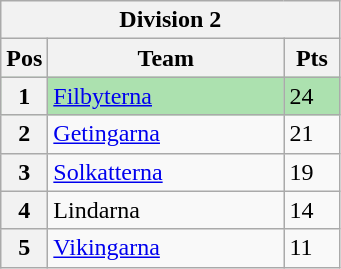<table class="wikitable">
<tr>
<th colspan="3">Division 2</th>
</tr>
<tr>
<th width=20>Pos</th>
<th width=150>Team</th>
<th width=30>Pts</th>
</tr>
<tr style="background:#ACE1AF;">
<th>1</th>
<td><a href='#'>Filbyterna</a></td>
<td>24</td>
</tr>
<tr>
<th>2</th>
<td><a href='#'>Getingarna</a></td>
<td>21</td>
</tr>
<tr>
<th>3</th>
<td><a href='#'>Solkatterna</a></td>
<td>19</td>
</tr>
<tr>
<th>4</th>
<td>Lindarna</td>
<td>14</td>
</tr>
<tr>
<th>5</th>
<td><a href='#'>Vikingarna</a></td>
<td>11</td>
</tr>
</table>
